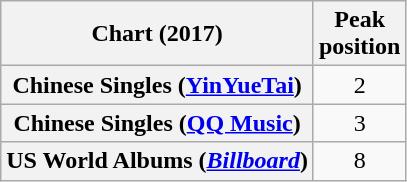<table class="wikitable sortable plainrowheaders" style="text-align:center">
<tr>
<th scope="col" rowspan=1>Chart (2017)</th>
<th scope="col">Peak<br>position</th>
</tr>
<tr>
<th scope="row">Chinese Singles (<a href='#'>YinYueTai</a>)</th>
<td>2</td>
</tr>
<tr>
<th scope="row">Chinese Singles (<a href='#'>QQ Music</a>)</th>
<td>3</td>
</tr>
<tr>
<th scope="row">US World Albums (<a href='#'><em>Billboard</em></a>)</th>
<td>8</td>
</tr>
</table>
